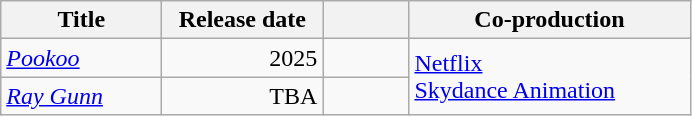<table class="wikitable sortable">
<tr>
<th width=100>Title</th>
<th width=100>Release date</th>
<th width=50 class="unsortable"></th>
<th width=180>Co-production</th>
</tr>
<tr>
<td><em><a href='#'>Pookoo</a></em></td>
<td align="right">2025</td>
<td></td>
<td rowspan=2><a href='#'>Netflix</a><br><a href='#'>Skydance Animation</a></td>
</tr>
<tr>
<td><em><a href='#'>Ray Gunn</a></em></td>
<td align="right">TBA</td>
<td></td>
</tr>
</table>
